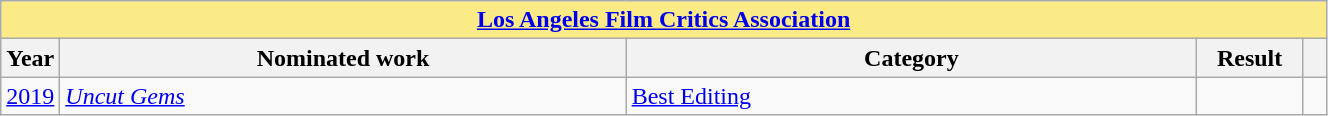<table width="70%" class="wikitable sortable">
<tr>
<th colspan="5" style="background:#FAEB86;" align="center"><a href='#'>Los Angeles Film Critics Association</a></th>
</tr>
<tr>
<th scope="col" style="width:1em;">Year</th>
<th scope="col" style="width:39em;">Nominated work</th>
<th scope="col" style="width:40em;">Category</th>
<th scope="col" style="width:5em;">Result</th>
<th scope="col" style="width:1em;" class="unsortable"></th>
</tr>
<tr>
<td><a href='#'>2019</a></td>
<td><em><a href='#'>Uncut Gems</a></em></td>
<td><a href='#'>Best Editing</a></td>
<td></td>
<td></td>
</tr>
</table>
